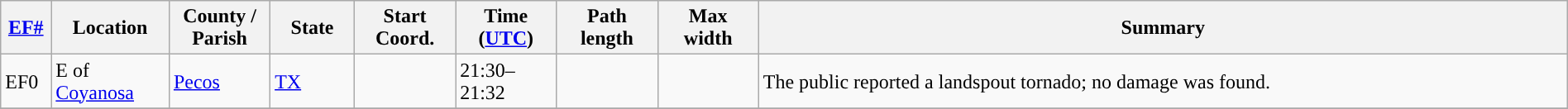<table class="wikitable sortable" style="width:100%;">
<tr>
<th scope="col"  style="width:3%; text-align:center;"><a href='#'>EF#</a></th>
<th scope="col"  style="width:7%; text-align:center;" class="unsortable">Location</th>
<th scope="col"  style="width:6%; text-align:center;" class="unsortable">County / Parish</th>
<th scope="col"  style="width:5%; text-align:center;">State</th>
<th scope="col"  style="width:6%; text-align:center;">Start Coord.</th>
<th scope="col"  style="width:6%; text-align:center;">Time (<a href='#'>UTC</a>)</th>
<th scope="col"  style="width:6%; text-align:center;">Path length</th>
<th scope="col"  style="width:6%; text-align:center;">Max width</th>
<th scope="col" class="unsortable" style="width:48%; text-align:center;">Summary</th>
</tr>
<tr>
<td>EF0</td>
<td>E of <a href='#'>Coyanosa</a></td>
<td><a href='#'>Pecos</a></td>
<td><a href='#'>TX</a></td>
<td></td>
<td>21:30–21:32</td>
<td></td>
<td></td>
<td>The public reported a landspout tornado; no damage was found.</td>
</tr>
<tr>
</tr>
</table>
